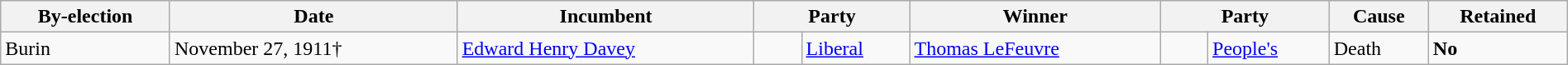<table class=wikitable style="width:100%">
<tr>
<th>By-election</th>
<th>Date</th>
<th>Incumbent</th>
<th colspan=2>Party</th>
<th>Winner</th>
<th colspan=2>Party</th>
<th>Cause</th>
<th>Retained</th>
</tr>
<tr>
<td>Burin</td>
<td>November 27, 1911†</td>
<td><a href='#'>Edward Henry Davey</a></td>
<td>    </td>
<td><a href='#'>Liberal</a></td>
<td><a href='#'>Thomas LeFeuvre</a></td>
<td>    </td>
<td><a href='#'>People's</a></td>
<td>Death</td>
<td><strong>No</strong></td>
</tr>
</table>
